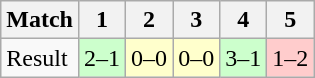<table class="wikitable">
<tr>
<th>Match</th>
<th>1</th>
<th>2</th>
<th>3</th>
<th>4</th>
<th>5</th>
</tr>
<tr>
<td>Result</td>
<td bgcolor="#CCFFCC">2–1</td>
<td bgcolor="#FFFFCC">0–0</td>
<td bgcolor="#FFFFCC">0–0</td>
<td bgcolor="#CCFFCC">3–1</td>
<td bgcolor="#FFCCCC">1–2</td>
</tr>
</table>
